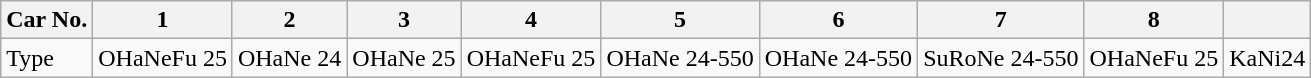<table class="wikitable">
<tr>
<th>Car No.</th>
<th>1</th>
<th>2</th>
<th>3</th>
<th>4</th>
<th>5</th>
<th>6</th>
<th>7</th>
<th>8</th>
<th> </th>
</tr>
<tr>
<td>Type</td>
<td>OHaNeFu 25</td>
<td>OHaNe 24</td>
<td>OHaNe 25</td>
<td>OHaNeFu 25</td>
<td>OHaNe 24-550</td>
<td>OHaNe 24-550</td>
<td>SuRoNe 24-550</td>
<td>OHaNeFu 25</td>
<td>KaNi24</td>
</tr>
</table>
